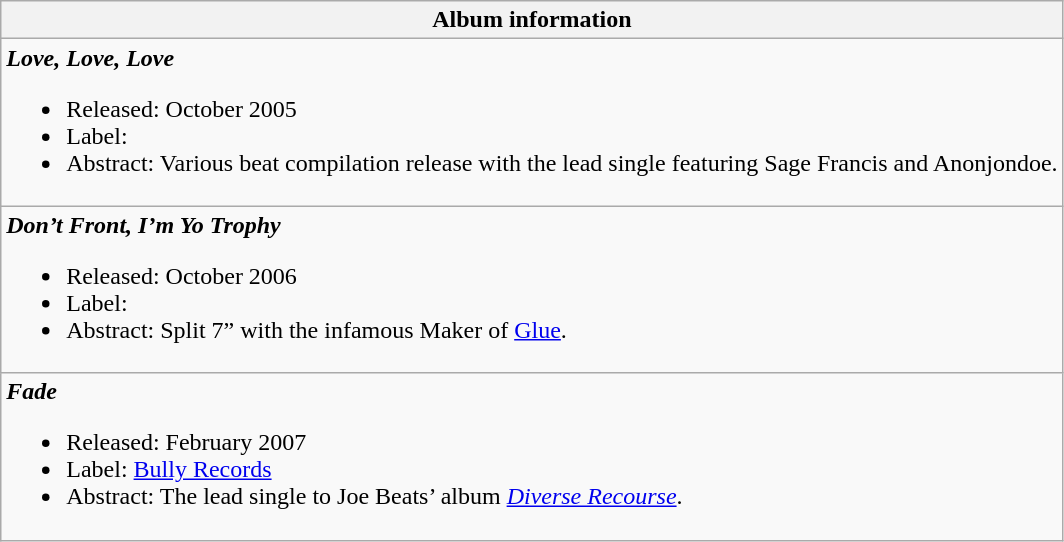<table class="wikitable">
<tr>
<th align="left">Album information</th>
</tr>
<tr>
<td align="left"><strong><em>Love, Love, Love</em></strong><br><ul><li>Released:  October 2005</li><li>Label:  </li><li>Abstract:  Various beat compilation release with the lead single featuring Sage Francis and Anonjondoe.</li></ul></td>
</tr>
<tr>
<td align="left"><strong><em>Don’t Front, I’m Yo Trophy</em></strong><br><ul><li>Released: October 2006</li><li>Label: </li><li>Abstract:  Split 7” with the infamous Maker of <a href='#'>Glue</a>.</li></ul></td>
</tr>
<tr>
<td align="left"><strong><em>Fade</em></strong><br><ul><li>Released: February 2007</li><li>Label:  <a href='#'>Bully Records</a></li><li>Abstract:  The lead single to Joe Beats’ album <em><a href='#'>Diverse Recourse</a></em>.</li></ul></td>
</tr>
</table>
